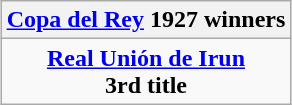<table class="wikitable" style="text-align: center; margin: 0 auto;">
<tr>
<th><a href='#'>Copa del Rey</a> 1927 winners</th>
</tr>
<tr>
<td><strong><a href='#'>Real Unión de Irun</a></strong><br><strong>3rd title</strong></td>
</tr>
</table>
